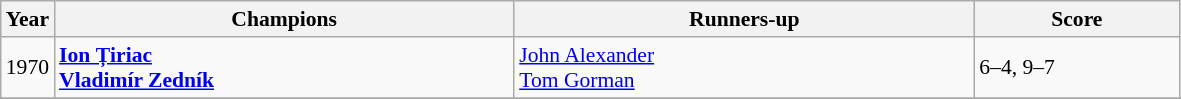<table class="wikitable" style="font-size:90%">
<tr>
<th>Year</th>
<th width="300">Champions</th>
<th width="300">Runners-up</th>
<th width="130">Score</th>
</tr>
<tr>
<td>1970 </td>
<td> <strong><a href='#'>Ion Țiriac</a></strong> <br>  <strong> <a href='#'>Vladimír Zedník</a></strong></td>
<td> <a href='#'>John Alexander</a> <br>  <a href='#'>Tom Gorman</a></td>
<td>6–4, 9–7</td>
</tr>
<tr>
</tr>
</table>
